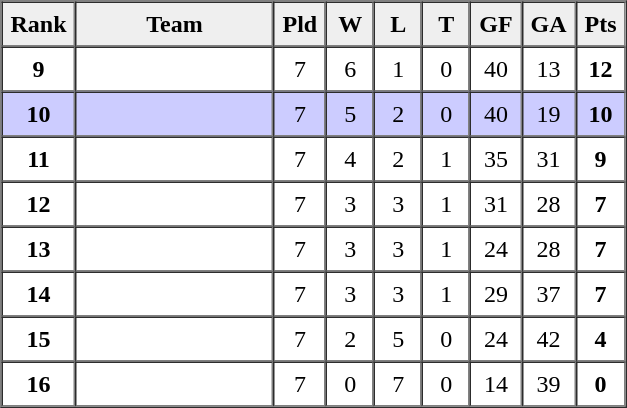<table border=1 cellpadding=5 cellspacing=0>
<tr>
<th bgcolor="#efefef" width="20">Rank</th>
<th bgcolor="#efefef" width="120">Team</th>
<th bgcolor="#efefef" width="20">Pld</th>
<th bgcolor="#efefef" width="20">W</th>
<th bgcolor="#efefef" width="20">L</th>
<th bgcolor="#efefef" width="20">T</th>
<th bgcolor="#efefef" width="20">GF</th>
<th bgcolor="#efefef" width="20">GA</th>
<th bgcolor="#efefef" width="20">Pts</th>
</tr>
<tr align=center>
<td><strong>9</strong></td>
<td align=left></td>
<td>7</td>
<td>6</td>
<td>1</td>
<td>0</td>
<td>40</td>
<td>13</td>
<td><strong>12</strong></td>
</tr>
<tr align=center bgcolor="ccccff">
<td><strong>10</strong></td>
<td align=left></td>
<td>7</td>
<td>5</td>
<td>2</td>
<td>0</td>
<td>40</td>
<td>19</td>
<td><strong>10</strong></td>
</tr>
<tr align=center>
<td><strong>11</strong></td>
<td align=left></td>
<td>7</td>
<td>4</td>
<td>2</td>
<td>1</td>
<td>35</td>
<td>31</td>
<td><strong>9</strong></td>
</tr>
<tr align=center>
<td><strong>12</strong></td>
<td align=left></td>
<td>7</td>
<td>3</td>
<td>3</td>
<td>1</td>
<td>31</td>
<td>28</td>
<td><strong>7</strong></td>
</tr>
<tr align=center>
<td><strong>13</strong></td>
<td align=left></td>
<td>7</td>
<td>3</td>
<td>3</td>
<td>1</td>
<td>24</td>
<td>28</td>
<td><strong>7</strong></td>
</tr>
<tr align=center>
<td><strong>14</strong></td>
<td align=left></td>
<td>7</td>
<td>3</td>
<td>3</td>
<td>1</td>
<td>29</td>
<td>37</td>
<td><strong>7</strong></td>
</tr>
<tr align=center>
<td><strong>15</strong></td>
<td align=left></td>
<td>7</td>
<td>2</td>
<td>5</td>
<td>0</td>
<td>24</td>
<td>42</td>
<td><strong>4</strong></td>
</tr>
<tr align=center>
<td><strong>16</strong></td>
<td align=left></td>
<td>7</td>
<td>0</td>
<td>7</td>
<td>0</td>
<td>14</td>
<td>39</td>
<td><strong>0</strong></td>
</tr>
</table>
